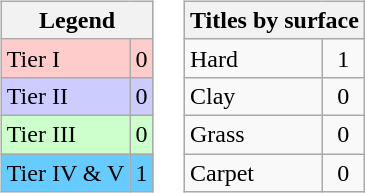<table>
<tr valign=top>
<td><br><table class="wikitable sortable">
<tr>
<th colspan=2>Legend</th>
</tr>
<tr bgcolor="#ffcccc">
<td>Tier I</td>
<td align="center">0</td>
</tr>
<tr bgcolor="#ccccff">
<td>Tier II</td>
<td align="center">0</td>
</tr>
<tr bgcolor="#CCFFCC">
<td>Tier III</td>
<td align="center">0</td>
</tr>
<tr bgcolor="#66CCFF">
<td>Tier IV & V</td>
<td align="center">1</td>
</tr>
</table>
</td>
<td><br><table class="wikitable sortable">
<tr>
<th colspan=2>Titles by surface</th>
</tr>
<tr>
<td>Hard</td>
<td align="center">1</td>
</tr>
<tr>
<td>Clay</td>
<td align="center">0</td>
</tr>
<tr>
<td>Grass</td>
<td align="center">0</td>
</tr>
<tr>
<td>Carpet</td>
<td align="center">0</td>
</tr>
</table>
</td>
</tr>
</table>
